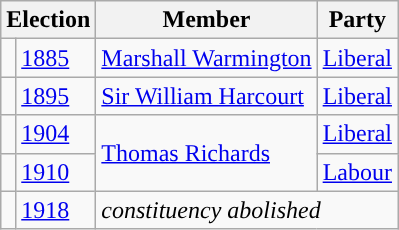<table class="wikitable">
<tr>
<th colspan="2">Election</th>
<th>Member</th>
<th>Party</th>
</tr>
<tr>
<td style="color:inherit;background-color: "></td>
<td><a href='#'>1885</a></td>
<td><a href='#'>Marshall Warmington</a></td>
<td><a href='#'>Liberal</a></td>
</tr>
<tr>
<td style="color:inherit;background-color: "></td>
<td><a href='#'>1895</a></td>
<td><a href='#'>Sir William Harcourt</a></td>
<td><a href='#'>Liberal</a></td>
</tr>
<tr>
<td style="color:inherit;background-color: "></td>
<td><a href='#'>1904</a></td>
<td rowspan=2><a href='#'>Thomas Richards</a></td>
<td><a href='#'>Liberal</a></td>
</tr>
<tr>
<td style="color:inherit;background-color: "></td>
<td><a href='#'>1910</a></td>
<td><a href='#'>Labour</a></td>
</tr>
<tr>
<td></td>
<td><a href='#'>1918</a></td>
<td colspan="2"><em>constituency abolished</em></td>
</tr>
</table>
